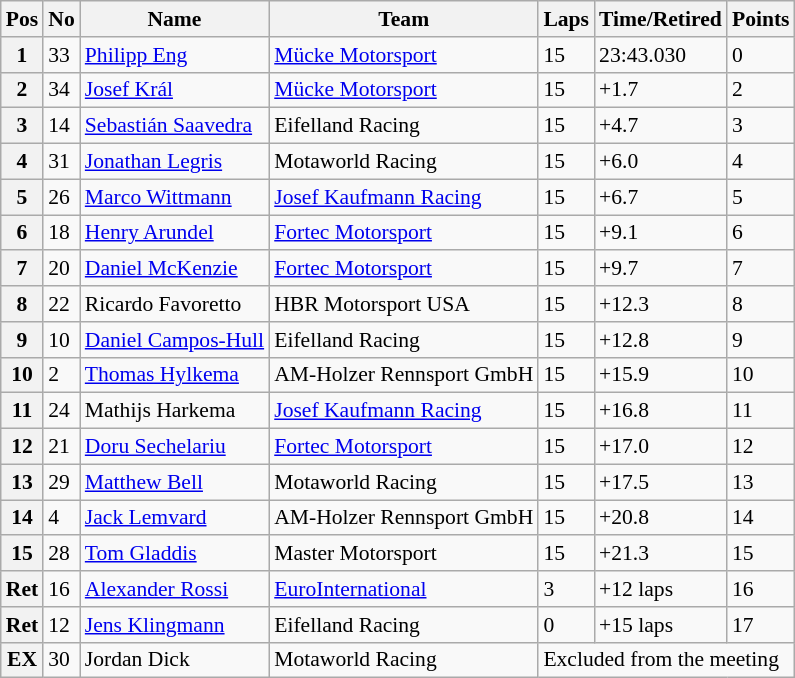<table class="wikitable mw-collapsible mw-collapsed" style="font-size: 90%">
<tr>
<th>Pos</th>
<th>No</th>
<th>Name</th>
<th>Team</th>
<th>Laps</th>
<th>Time/Retired</th>
<th>Points</th>
</tr>
<tr>
<th>1</th>
<td>33</td>
<td> <a href='#'>Philipp Eng</a></td>
<td><a href='#'>Mücke Motorsport</a></td>
<td>15</td>
<td>23:43.030</td>
<td>0</td>
</tr>
<tr>
<th>2</th>
<td>34</td>
<td> <a href='#'>Josef Král</a></td>
<td><a href='#'>Mücke Motorsport</a></td>
<td>15</td>
<td>+1.7</td>
<td>2</td>
</tr>
<tr>
<th>3</th>
<td>14</td>
<td> <a href='#'>Sebastián Saavedra</a></td>
<td>Eifelland Racing</td>
<td>15</td>
<td>+4.7</td>
<td>3</td>
</tr>
<tr>
<th>4</th>
<td>31</td>
<td> <a href='#'>Jonathan Legris</a></td>
<td>Motaworld Racing</td>
<td>15</td>
<td>+6.0</td>
<td>4</td>
</tr>
<tr>
<th>5</th>
<td>26</td>
<td> <a href='#'>Marco Wittmann</a></td>
<td><a href='#'>Josef Kaufmann Racing</a></td>
<td>15</td>
<td>+6.7</td>
<td>5</td>
</tr>
<tr>
<th>6</th>
<td>18</td>
<td> <a href='#'>Henry Arundel</a></td>
<td><a href='#'>Fortec Motorsport</a></td>
<td>15</td>
<td>+9.1</td>
<td>6</td>
</tr>
<tr>
<th>7</th>
<td>20</td>
<td> <a href='#'>Daniel McKenzie</a></td>
<td><a href='#'>Fortec Motorsport</a></td>
<td>15</td>
<td>+9.7</td>
<td>7</td>
</tr>
<tr>
<th>8</th>
<td>22</td>
<td> Ricardo Favoretto</td>
<td>HBR Motorsport USA</td>
<td>15</td>
<td>+12.3</td>
<td>8</td>
</tr>
<tr>
<th>9</th>
<td>10</td>
<td> <a href='#'>Daniel Campos-Hull</a></td>
<td>Eifelland Racing</td>
<td>15</td>
<td>+12.8</td>
<td>9</td>
</tr>
<tr>
<th>10</th>
<td>2</td>
<td> <a href='#'>Thomas Hylkema</a></td>
<td>AM-Holzer Rennsport GmbH</td>
<td>15</td>
<td>+15.9</td>
<td>10</td>
</tr>
<tr>
<th>11</th>
<td>24</td>
<td> Mathijs Harkema</td>
<td><a href='#'>Josef Kaufmann Racing</a></td>
<td>15</td>
<td>+16.8</td>
<td>11</td>
</tr>
<tr>
<th>12</th>
<td>21</td>
<td> <a href='#'>Doru Sechelariu</a></td>
<td><a href='#'>Fortec Motorsport</a></td>
<td>15</td>
<td>+17.0</td>
<td>12</td>
</tr>
<tr>
<th>13</th>
<td>29</td>
<td> <a href='#'>Matthew Bell</a></td>
<td>Motaworld Racing</td>
<td>15</td>
<td>+17.5</td>
<td>13</td>
</tr>
<tr>
<th>14</th>
<td>4</td>
<td> <a href='#'>Jack Lemvard</a></td>
<td>AM-Holzer Rennsport GmbH</td>
<td>15</td>
<td>+20.8</td>
<td>14</td>
</tr>
<tr>
<th>15</th>
<td>28</td>
<td> <a href='#'>Tom Gladdis</a></td>
<td>Master Motorsport</td>
<td>15</td>
<td>+21.3</td>
<td>15</td>
</tr>
<tr>
<th>Ret</th>
<td>16</td>
<td> <a href='#'>Alexander Rossi</a></td>
<td><a href='#'>EuroInternational</a></td>
<td>3</td>
<td>+12 laps</td>
<td>16</td>
</tr>
<tr>
<th>Ret</th>
<td>12</td>
<td> <a href='#'>Jens Klingmann</a></td>
<td>Eifelland Racing</td>
<td>0</td>
<td>+15 laps</td>
<td>17</td>
</tr>
<tr>
<th>EX</th>
<td>30</td>
<td> Jordan Dick</td>
<td>Motaworld Racing</td>
<td colspan=3>Excluded from the meeting</td>
</tr>
</table>
